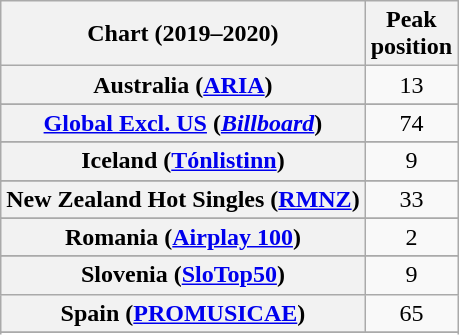<table class="wikitable sortable plainrowheaders" style="text-align:center">
<tr>
<th scope="col">Chart (2019–2020)</th>
<th scope="col">Peak<br>position</th>
</tr>
<tr>
<th scope="row">Australia (<a href='#'>ARIA</a>)</th>
<td>13</td>
</tr>
<tr>
</tr>
<tr>
</tr>
<tr>
</tr>
<tr>
</tr>
<tr>
</tr>
<tr>
</tr>
<tr>
</tr>
<tr>
</tr>
<tr>
</tr>
<tr>
<th scope="row"><a href='#'>Global Excl. US</a> (<em><a href='#'>Billboard</a></em>)</th>
<td>74</td>
</tr>
<tr>
</tr>
<tr>
</tr>
<tr>
</tr>
<tr>
</tr>
<tr>
<th scope="row">Iceland (<a href='#'>Tónlistinn</a>)</th>
<td>9</td>
</tr>
<tr>
</tr>
<tr>
</tr>
<tr>
</tr>
<tr>
<th scope="row">New Zealand Hot Singles (<a href='#'>RMNZ</a>)</th>
<td>33</td>
</tr>
<tr>
</tr>
<tr>
</tr>
<tr>
<th scope="row">Romania (<a href='#'>Airplay 100</a>)</th>
<td>2</td>
</tr>
<tr>
</tr>
<tr>
</tr>
<tr>
</tr>
<tr>
<th scope="row">Slovenia (<a href='#'>SloTop50</a>)</th>
<td>9</td>
</tr>
<tr>
<th scope="row">Spain (<a href='#'>PROMUSICAE</a>)</th>
<td>65</td>
</tr>
<tr>
</tr>
<tr>
</tr>
<tr>
</tr>
<tr>
</tr>
</table>
